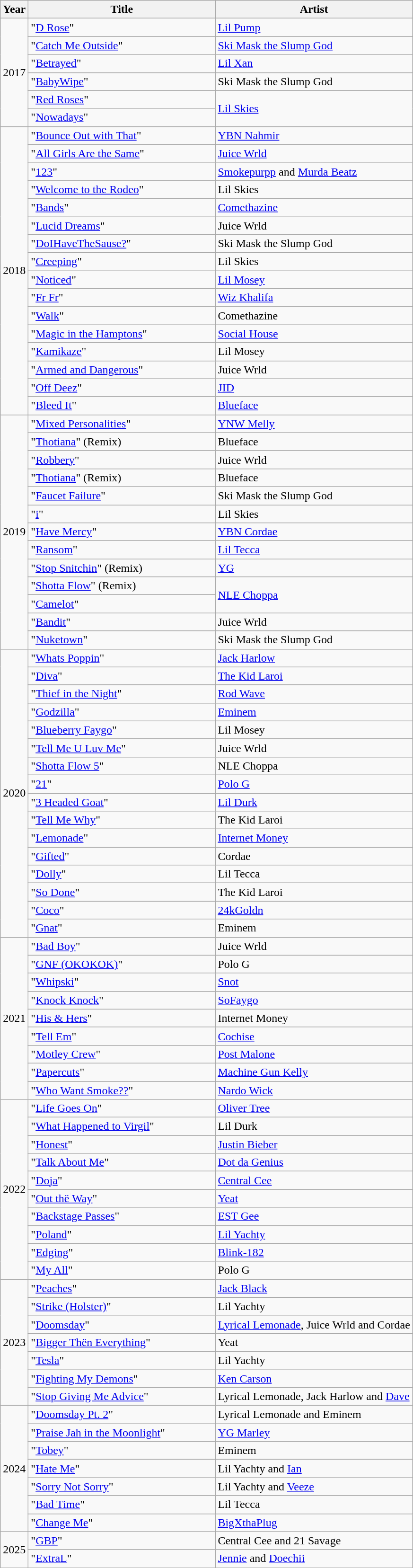<table class="wikitable sortable plainrowheaders">
<tr>
<th scope="col">Year</th>
<th scope="col" style="width:16em;">Title</th>
<th scope="col">Artist</th>
</tr>
<tr>
<td rowspan="6">2017</td>
<td>"<a href='#'>D Rose</a>"</td>
<td><a href='#'>Lil Pump</a></td>
</tr>
<tr>
<td>"<a href='#'>Catch Me Outside</a>"</td>
<td><a href='#'>Ski Mask the Slump God</a></td>
</tr>
<tr>
<td>"<a href='#'>Betrayed</a>"</td>
<td><a href='#'>Lil Xan</a></td>
</tr>
<tr>
<td>"<a href='#'>BabyWipe</a>"</td>
<td>Ski Mask the Slump God</td>
</tr>
<tr>
<td>"<a href='#'>Red Roses</a>" </td>
<td rowspan="2"><a href='#'>Lil Skies</a></td>
</tr>
<tr>
<td>"<a href='#'>Nowadays</a>" </td>
</tr>
<tr>
<td rowspan="16">2018</td>
<td>"<a href='#'>Bounce Out with That</a>"</td>
<td><a href='#'>YBN Nahmir</a></td>
</tr>
<tr>
<td>"<a href='#'>All Girls Are the Same</a>"</td>
<td><a href='#'>Juice Wrld</a></td>
</tr>
<tr>
<td>"<a href='#'>123</a>"</td>
<td><a href='#'>Smokepurpp</a> and <a href='#'>Murda Beatz</a></td>
</tr>
<tr>
<td>"<a href='#'>Welcome to the Rodeo</a>"</td>
<td>Lil Skies</td>
</tr>
<tr>
<td>"<a href='#'>Bands</a>"</td>
<td><a href='#'>Comethazine</a></td>
</tr>
<tr>
<td>"<a href='#'>Lucid Dreams</a>"</td>
<td>Juice Wrld</td>
</tr>
<tr>
<td>"<a href='#'>DoIHaveTheSause?</a>"</td>
<td>Ski Mask the Slump God</td>
</tr>
<tr>
<td>"<a href='#'>Creeping</a>" </td>
<td>Lil Skies</td>
</tr>
<tr>
<td>"<a href='#'>Noticed</a>"</td>
<td><a href='#'>Lil Mosey</a></td>
</tr>
<tr>
<td>"<a href='#'>Fr Fr</a>" </td>
<td><a href='#'>Wiz Khalifa</a></td>
</tr>
<tr>
<td>"<a href='#'>Walk</a>"</td>
<td>Comethazine</td>
</tr>
<tr>
<td>"<a href='#'>Magic in the Hamptons</a>" </td>
<td><a href='#'>Social House</a></td>
</tr>
<tr>
<td>"<a href='#'>Kamikaze</a>"</td>
<td>Lil Mosey</td>
</tr>
<tr>
<td>"<a href='#'>Armed and Dangerous</a>"</td>
<td>Juice Wrld</td>
</tr>
<tr>
<td>"<a href='#'>Off Deez</a>" </td>
<td><a href='#'>JID</a></td>
</tr>
<tr>
<td>"<a href='#'>Bleed It</a>"</td>
<td><a href='#'>Blueface</a></td>
</tr>
<tr>
<td rowspan="13">2019</td>
<td>"<a href='#'>Mixed Personalities</a>" </td>
<td><a href='#'>YNW Melly</a></td>
</tr>
<tr>
<td>"<a href='#'>Thotiana</a>" (Remix) </td>
<td>Blueface</td>
</tr>
<tr>
<td>"<a href='#'>Robbery</a>"</td>
<td>Juice Wrld</td>
</tr>
<tr>
<td>"<a href='#'>Thotiana</a>" (Remix) </td>
<td>Blueface</td>
</tr>
<tr>
<td>"<a href='#'>Faucet Failure</a>"</td>
<td>Ski Mask the Slump God</td>
</tr>
<tr>
<td>"<a href='#'>i</a>"</td>
<td>Lil Skies</td>
</tr>
<tr>
<td>"<a href='#'>Have Mercy</a>"</td>
<td><a href='#'>YBN Cordae</a></td>
</tr>
<tr>
<td>"<a href='#'>Ransom</a>"</td>
<td><a href='#'>Lil Tecca</a></td>
</tr>
<tr>
<td>"<a href='#'>Stop Snitchin</a>" (Remix) </td>
<td><a href='#'>YG</a></td>
</tr>
<tr>
<td>"<a href='#'>Shotta Flow</a>" (Remix) </td>
<td rowspan="2"><a href='#'>NLE Choppa</a></td>
</tr>
<tr>
<td>"<a href='#'>Camelot</a>"</td>
</tr>
<tr>
<td>"<a href='#'>Bandit</a>" </td>
<td>Juice Wrld</td>
</tr>
<tr>
<td>"<a href='#'>Nuketown</a>" </td>
<td>Ski Mask the Slump God</td>
</tr>
<tr>
<td rowspan="16">2020</td>
<td>"<a href='#'>Whats Poppin</a>"</td>
<td><a href='#'>Jack Harlow</a></td>
</tr>
<tr>
<td>"<a href='#'>Diva</a>" </td>
<td><a href='#'>The Kid Laroi</a></td>
</tr>
<tr>
<td>"<a href='#'>Thief in the Night</a>"</td>
<td><a href='#'>Rod Wave</a></td>
</tr>
<tr>
<td>"<a href='#'>Godzilla</a>" </td>
<td><a href='#'>Eminem</a></td>
</tr>
<tr>
<td>"<a href='#'>Blueberry Faygo</a>"</td>
<td>Lil Mosey</td>
</tr>
<tr>
<td>"<a href='#'>Tell Me U Luv Me</a>" </td>
<td>Juice Wrld</td>
</tr>
<tr>
<td>"<a href='#'>Shotta Flow 5</a>"</td>
<td>NLE Choppa</td>
</tr>
<tr>
<td>"<a href='#'>21</a>"</td>
<td><a href='#'>Polo G</a></td>
</tr>
<tr>
<td>"<a href='#'>3 Headed Goat</a>" </td>
<td><a href='#'>Lil Durk</a></td>
</tr>
<tr>
<td>"<a href='#'>Tell Me Why</a>"</td>
<td>The Kid Laroi</td>
</tr>
<tr>
<td>"<a href='#'>Lemonade</a>" </td>
<td><a href='#'>Internet Money</a></td>
</tr>
<tr>
<td>"<a href='#'>Gifted</a>" </td>
<td>Cordae</td>
</tr>
<tr>
<td>"<a href='#'>Dolly</a>" </td>
<td>Lil Tecca</td>
</tr>
<tr>
<td>"<a href='#'>So Done</a>"</td>
<td>The Kid Laroi</td>
</tr>
<tr>
<td>"<a href='#'>Coco</a>" </td>
<td><a href='#'>24kGoldn</a></td>
</tr>
<tr>
<td>"<a href='#'>Gnat</a>"</td>
<td>Eminem</td>
</tr>
<tr>
<td rowspan="9">2021</td>
<td>"<a href='#'>Bad Boy</a>" </td>
<td>Juice Wrld</td>
</tr>
<tr>
<td>"<a href='#'>GNF (OKOKOK)</a>"</td>
<td>Polo G</td>
</tr>
<tr>
<td>"<a href='#'>Whipski</a>" </td>
<td><a href='#'>Snot</a></td>
</tr>
<tr>
<td>"<a href='#'>Knock Knock</a>"</td>
<td><a href='#'>SoFaygo</a></td>
</tr>
<tr>
<td>"<a href='#'>His & Hers</a>" </td>
<td>Internet Money</td>
</tr>
<tr>
<td>"<a href='#'>Tell Em</a>" </td>
<td><a href='#'>Cochise</a></td>
</tr>
<tr>
<td>"<a href='#'>Motley Crew</a>"</td>
<td><a href='#'>Post Malone</a></td>
</tr>
<tr>
<td>"<a href='#'>Papercuts</a>"</td>
<td><a href='#'>Machine Gun Kelly</a></td>
</tr>
<tr>
<td>"<a href='#'>Who Want Smoke??</a>" </td>
<td><a href='#'>Nardo Wick</a></td>
</tr>
<tr>
<td rowspan="10">2022</td>
<td>"<a href='#'>Life Goes On</a>" </td>
<td><a href='#'>Oliver Tree</a></td>
</tr>
<tr>
<td>"<a href='#'>What Happened to Virgil</a>" </td>
<td>Lil Durk</td>
</tr>
<tr>
<td>"<a href='#'>Honest</a>" </td>
<td><a href='#'>Justin Bieber</a></td>
</tr>
<tr>
<td>"<a href='#'>Talk About Me</a>"<br></td>
<td><a href='#'>Dot da Genius</a></td>
</tr>
<tr>
<td>"<a href='#'>Doja</a>"</td>
<td><a href='#'>Central Cee</a></td>
</tr>
<tr>
<td>"<a href='#'>Out thë Way</a>"</td>
<td><a href='#'>Yeat</a></td>
</tr>
<tr>
<td>"<a href='#'>Backstage Passes</a>" </td>
<td><a href='#'>EST Gee</a></td>
</tr>
<tr>
<td>"<a href='#'>Poland</a>"</td>
<td><a href='#'>Lil Yachty</a></td>
</tr>
<tr>
<td>"<a href='#'>Edging</a>"</td>
<td><a href='#'>Blink-182</a></td>
</tr>
<tr>
<td>"<a href='#'>My All</a>"</td>
<td>Polo G</td>
</tr>
<tr>
<td rowspan="7">2023</td>
<td>"<a href='#'>Peaches</a>"</td>
<td><a href='#'>Jack Black</a></td>
</tr>
<tr>
<td>"<a href='#'>Strike (Holster)</a>"</td>
<td>Lil Yachty</td>
</tr>
<tr>
<td>"<a href='#'>Doomsday</a>"</td>
<td><a href='#'>Lyrical Lemonade</a>, Juice Wrld and Cordae</td>
</tr>
<tr>
<td>"<a href='#'>Bigger Thën Everything</a>"</td>
<td>Yeat</td>
</tr>
<tr>
<td>"<a href='#'>Tesla</a>"</td>
<td>Lil Yachty</td>
</tr>
<tr>
<td>"<a href='#'>Fighting My Demons</a>"</td>
<td><a href='#'>Ken Carson</a></td>
</tr>
<tr>
<td>"<a href='#'>Stop Giving Me Advice</a>"</td>
<td>Lyrical Lemonade, Jack Harlow and <a href='#'>Dave</a></td>
</tr>
<tr>
<td rowspan="7">2024</td>
<td>"<a href='#'>Doomsday Pt. 2</a>"</td>
<td>Lyrical Lemonade and Eminem</td>
</tr>
<tr>
<td>"<a href='#'>Praise Jah in the Moonlight</a>"</td>
<td><a href='#'>YG Marley</a></td>
</tr>
<tr>
<td>"<a href='#'>Tobey</a>" </td>
<td>Eminem</td>
</tr>
<tr>
<td>"<a href='#'>Hate Me</a>"</td>
<td>Lil Yachty and <a href='#'>Ian</a></td>
</tr>
<tr>
<td>"<a href='#'>Sorry Not Sorry</a>"</td>
<td>Lil Yachty and <a href='#'>Veeze</a></td>
</tr>
<tr>
<td>"<a href='#'>Bad Time</a>"</td>
<td>Lil Tecca</td>
</tr>
<tr>
<td>"<a href='#'>Change Me</a>"</td>
<td><a href='#'>BigXthaPlug</a></td>
</tr>
<tr>
<td rowspan="2">2025</td>
<td>"<a href='#'>GBP</a>"</td>
<td>Central Cee and 21 Savage</td>
</tr>
<tr>
<td>"<a href='#'>ExtraL</a>"</td>
<td><a href='#'>Jennie</a> and <a href='#'>Doechii</a></td>
</tr>
</table>
